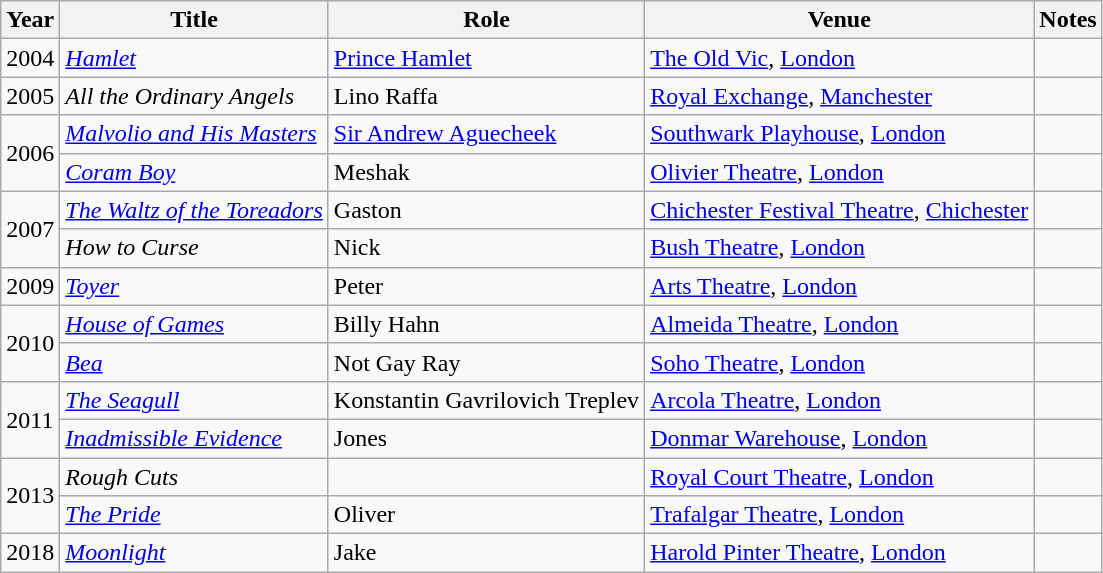<table class="wikitable sortable">
<tr>
<th>Year</th>
<th>Title</th>
<th>Role</th>
<th>Venue</th>
<th>Notes</th>
</tr>
<tr>
<td>2004</td>
<td><em><a href='#'>Hamlet</a></em></td>
<td><a href='#'>Prince Hamlet</a></td>
<td><a href='#'>The Old Vic</a>, <a href='#'>London</a></td>
<td></td>
</tr>
<tr>
<td>2005</td>
<td><em>All the Ordinary Angels</em></td>
<td>Lino Raffa</td>
<td><a href='#'>Royal Exchange</a>, <a href='#'>Manchester</a></td>
<td></td>
</tr>
<tr>
<td rowspan="2">2006</td>
<td><em><a href='#'>Malvolio and His Masters</a></em></td>
<td><a href='#'>Sir Andrew Aguecheek</a></td>
<td><a href='#'>Southwark Playhouse</a>, <a href='#'>London</a></td>
<td></td>
</tr>
<tr>
<td><em><a href='#'>Coram Boy</a></em></td>
<td>Meshak</td>
<td><a href='#'>Olivier Theatre</a>, <a href='#'>London</a></td>
<td></td>
</tr>
<tr>
<td rowspan="2">2007</td>
<td><em><a href='#'>The Waltz of the Toreadors</a></em></td>
<td>Gaston</td>
<td><a href='#'>Chichester Festival Theatre</a>, <a href='#'>Chichester</a></td>
<td></td>
</tr>
<tr>
<td><em>How to Curse</em></td>
<td>Nick</td>
<td><a href='#'>Bush Theatre</a>, <a href='#'>London</a></td>
<td></td>
</tr>
<tr>
<td>2009</td>
<td><em><a href='#'>Toyer</a></em></td>
<td>Peter</td>
<td><a href='#'>Arts Theatre</a>, <a href='#'>London</a></td>
<td></td>
</tr>
<tr>
<td rowspan="2">2010</td>
<td><em><a href='#'>House of Games</a></em></td>
<td>Billy Hahn</td>
<td><a href='#'>Almeida Theatre</a>, <a href='#'>London</a></td>
<td></td>
</tr>
<tr>
<td><em><a href='#'>Bea</a></em></td>
<td>Not Gay Ray</td>
<td><a href='#'>Soho Theatre</a>, <a href='#'>London</a></td>
<td></td>
</tr>
<tr>
<td rowspan="2">2011</td>
<td><em><a href='#'>The Seagull</a></em></td>
<td>Konstantin Gavrilovich Treplev</td>
<td><a href='#'>Arcola Theatre</a>, <a href='#'>London</a></td>
<td></td>
</tr>
<tr>
<td><em><a href='#'>Inadmissible Evidence</a></em></td>
<td>Jones</td>
<td><a href='#'>Donmar Warehouse</a>, <a href='#'>London</a></td>
<td></td>
</tr>
<tr>
<td rowspan="2">2013</td>
<td><em>Rough Cuts</em></td>
<td></td>
<td><a href='#'>Royal Court Theatre</a>, <a href='#'>London</a></td>
<td></td>
</tr>
<tr>
<td><em><a href='#'>The Pride</a></em></td>
<td>Oliver</td>
<td><a href='#'>Trafalgar Theatre</a>, <a href='#'>London</a></td>
<td></td>
</tr>
<tr>
<td>2018</td>
<td><em><a href='#'>Moonlight</a></em></td>
<td>Jake</td>
<td><a href='#'>Harold Pinter Theatre</a>, <a href='#'>London</a></td>
<td></td>
</tr>
</table>
